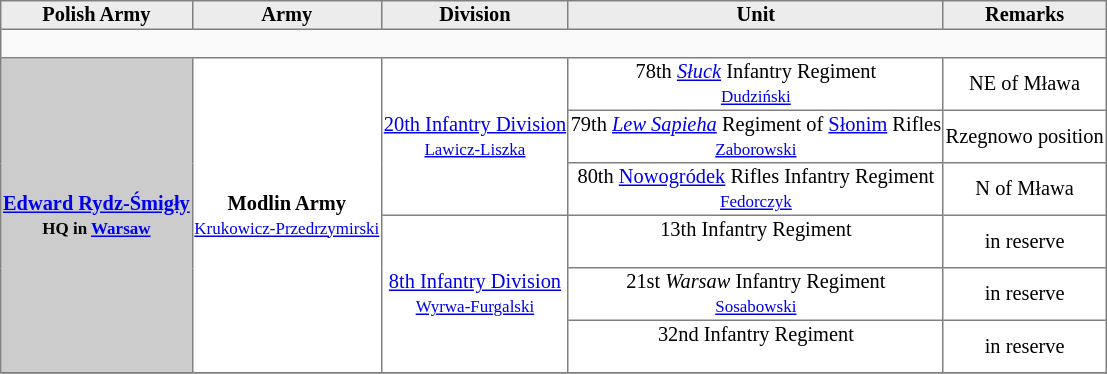<table border="1" cellpadding="1" cellspacing="0" style="font-size: 85%; border: gray solid 1px; border-collapse: collapse; text-align: center;">
<tr style="background: #ececec; color:black;">
<th>Polish Army</th>
<th>Army</th>
<th>Division</th>
<th>Unit</th>
<th>Remarks</th>
</tr>
<tr>
<th colspan="14" style="background: #f9f9f9; text-align: left;"> </th>
</tr>
<tr>
<th rowspan=6  style="background:#ccc; border-bottom:1px solid gray;"><a href='#'>Edward Rydz-Śmigły</a><br><small>HQ in <a href='#'>Warsaw</a></small></th>
<td rowspan=6><strong>Modlin Army</strong><br><small><a href='#'>Krukowicz-Przedrzymirski</a></small></td>
<td rowspan=3><a href='#'>20th Infantry Division</a><br><small><a href='#'>Lawicz-Liszka</a></small></td>
<td>78th <em><a href='#'>Słuck</a></em> Infantry Regiment<br><small><a href='#'>Dudziński</a></small></td>
<td>NE of Mława</td>
</tr>
<tr>
<td>79th <em><a href='#'>Lew Sapieha</a></em> Regiment of <a href='#'>Słonim</a> Rifles<br><small><a href='#'>Zaborowski</a></small></td>
<td>Rzegnowo position</td>
</tr>
<tr>
<td>80th <a href='#'>Nowogródek</a> Rifles Infantry Regiment<br><small><a href='#'>Fedorczyk</a></small></td>
<td>N of Mława</td>
</tr>
<tr>
<td rowspan=3><a href='#'>8th Infantry Division</a><br><small><a href='#'>Wyrwa-Furgalski</a></small></td>
<td>13th Infantry Regiment<br><small> </small></td>
<td>in reserve</td>
</tr>
<tr>
<td>21st <em>Warsaw</em> Infantry Regiment<br><small><a href='#'>Sosabowski</a></small></td>
<td>in reserve</td>
</tr>
<tr>
<td>32nd Infantry Regiment<br><small> </small></td>
<td>in reserve</td>
</tr>
<tr>
</tr>
</table>
